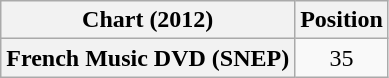<table class="wikitable plainrowheaders" style="text-align:center">
<tr>
<th scope="col">Chart (2012)</th>
<th scope="col">Position</th>
</tr>
<tr>
<th scope="row">French Music DVD (SNEP)</th>
<td>35</td>
</tr>
</table>
